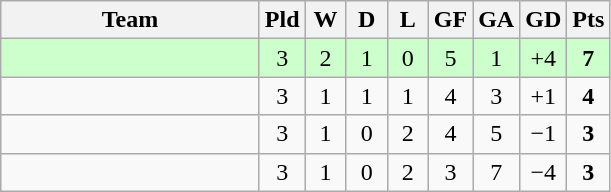<table class="wikitable" style="text-align: center;">
<tr>
<th width=165>Team</th>
<th width=20>Pld</th>
<th width=20>W</th>
<th width=20>D</th>
<th width=20>L</th>
<th width=20>GF</th>
<th width=20>GA</th>
<th width=20>GD</th>
<th width=20>Pts</th>
</tr>
<tr bgcolor=#ccffcc>
<td align=left></td>
<td>3</td>
<td>2</td>
<td>1</td>
<td>0</td>
<td>5</td>
<td>1</td>
<td>+4</td>
<td><strong>7</strong></td>
</tr>
<tr>
<td align=left></td>
<td>3</td>
<td>1</td>
<td>1</td>
<td>1</td>
<td>4</td>
<td>3</td>
<td>+1</td>
<td><strong>4</strong></td>
</tr>
<tr>
<td align=left></td>
<td>3</td>
<td>1</td>
<td>0</td>
<td>2</td>
<td>4</td>
<td>5</td>
<td>−1</td>
<td><strong>3</strong></td>
</tr>
<tr>
<td align=left></td>
<td>3</td>
<td>1</td>
<td>0</td>
<td>2</td>
<td>3</td>
<td>7</td>
<td>−4</td>
<td><strong>3</strong></td>
</tr>
</table>
